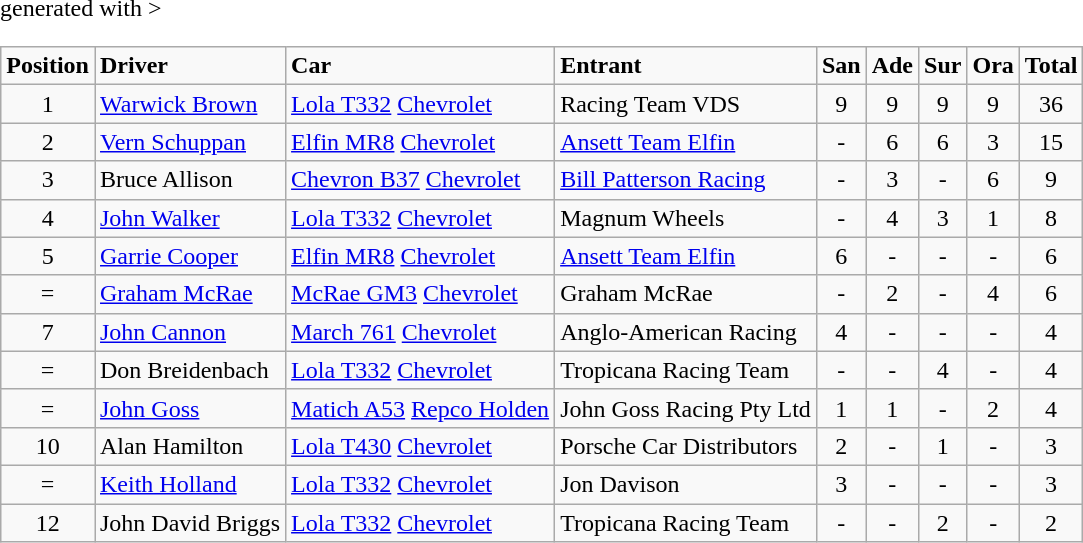<table class="wikitable" <hiddentext>generated with >
<tr style="font-weight:bold">
<td height="14" align="center">Position</td>
<td>Driver</td>
<td>Car</td>
<td>Entrant</td>
<td align="center">San</td>
<td align="center">Ade</td>
<td align="center">Sur</td>
<td align="center">Ora</td>
<td align="center">Total</td>
</tr>
<tr>
<td height="14" align="center">1</td>
<td><a href='#'>Warwick Brown</a></td>
<td><a href='#'>Lola T332</a> <a href='#'>Chevrolet</a></td>
<td>Racing Team VDS</td>
<td align="center">9</td>
<td align="center">9</td>
<td align="center">9</td>
<td align="center">9</td>
<td align="center">36</td>
</tr>
<tr>
<td height="14" align="center">2</td>
<td><a href='#'>Vern Schuppan</a></td>
<td><a href='#'>Elfin MR8</a> <a href='#'>Chevrolet</a></td>
<td><a href='#'>Ansett Team Elfin</a></td>
<td align="center">-</td>
<td align="center">6</td>
<td align="center">6</td>
<td align="center">3</td>
<td align="center">15</td>
</tr>
<tr>
<td height="14" align="center">3</td>
<td>Bruce Allison</td>
<td><a href='#'>Chevron B37</a> <a href='#'>Chevrolet</a></td>
<td><a href='#'>Bill Patterson Racing</a></td>
<td align="center">-</td>
<td align="center">3</td>
<td align="center">-</td>
<td align="center">6</td>
<td align="center">9</td>
</tr>
<tr>
<td height="14" align="center">4</td>
<td><a href='#'>John Walker</a></td>
<td><a href='#'>Lola T332</a>  <a href='#'>Chevrolet</a></td>
<td>Magnum Wheels</td>
<td align="center">-</td>
<td align="center">4</td>
<td align="center">3</td>
<td align="center">1</td>
<td align="center">8</td>
</tr>
<tr>
<td height="14" align="center">5</td>
<td><a href='#'>Garrie Cooper</a></td>
<td><a href='#'>Elfin MR8</a> <a href='#'>Chevrolet</a></td>
<td><a href='#'>Ansett Team Elfin</a></td>
<td align="center">6</td>
<td align="center">-</td>
<td align="center">-</td>
<td align="center">-</td>
<td align="center">6</td>
</tr>
<tr>
<td height="14" align="center">=</td>
<td><a href='#'>Graham McRae</a></td>
<td><a href='#'>McRae GM3</a> <a href='#'>Chevrolet</a></td>
<td>Graham McRae</td>
<td align="center">-</td>
<td align="center">2</td>
<td align="center">-</td>
<td align="center">4</td>
<td align="center">6</td>
</tr>
<tr>
<td height="14" align="center">7</td>
<td><a href='#'>John Cannon</a></td>
<td><a href='#'>March 761</a> <a href='#'>Chevrolet</a></td>
<td>Anglo-American Racing</td>
<td align="center">4</td>
<td align="center">-</td>
<td align="center">-</td>
<td align="center">-</td>
<td align="center">4</td>
</tr>
<tr>
<td height="14" align="center">=</td>
<td>Don Breidenbach</td>
<td><a href='#'>Lola T332</a> <a href='#'>Chevrolet</a></td>
<td>Tropicana Racing Team</td>
<td align="center">-</td>
<td align="center">-</td>
<td align="center">4</td>
<td align="center">-</td>
<td align="center">4</td>
</tr>
<tr>
<td height="14" align="center">=</td>
<td><a href='#'>John Goss</a></td>
<td><a href='#'>Matich A53</a> <a href='#'>Repco Holden</a></td>
<td>John Goss Racing Pty Ltd</td>
<td align="center">1</td>
<td align="center">1</td>
<td align="center">-</td>
<td align="center">2</td>
<td align="center">4</td>
</tr>
<tr>
<td height="14" align="center">10</td>
<td>Alan Hamilton</td>
<td><a href='#'>Lola T430</a> <a href='#'>Chevrolet</a></td>
<td>Porsche Car Distributors</td>
<td align="center">2</td>
<td align="center">-</td>
<td align="center">1</td>
<td align="center">-</td>
<td align="center">3</td>
</tr>
<tr>
<td height="14" align="center">=</td>
<td><a href='#'>Keith Holland</a></td>
<td><a href='#'>Lola T332</a> <a href='#'>Chevrolet</a></td>
<td>Jon Davison</td>
<td align="center">3</td>
<td align="center">-</td>
<td align="center">-</td>
<td align="center">-</td>
<td align="center">3</td>
</tr>
<tr>
<td height="14" align="center">12</td>
<td>John David Briggs</td>
<td><a href='#'>Lola T332</a> <a href='#'>Chevrolet</a></td>
<td>Tropicana Racing Team</td>
<td align="center">-</td>
<td align="center">-</td>
<td align="center">2</td>
<td align="center">-</td>
<td align="center">2</td>
</tr>
</table>
